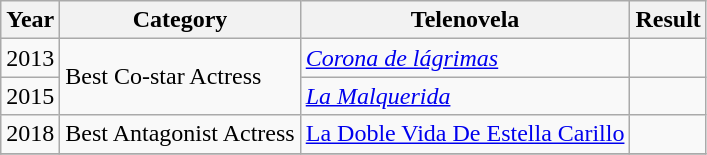<table class="wikitable sortable">
<tr>
<th><strong>Year</strong></th>
<th><strong>Category</strong></th>
<th><strong>Telenovela</strong></th>
<th><strong>Result</strong></th>
</tr>
<tr>
<td>2013</td>
<td rowspan=2>Best Co-star Actress</td>
<td><em><a href='#'>Corona de lágrimas</a></em></td>
<td></td>
</tr>
<tr>
<td>2015</td>
<td><em><a href='#'>La Malquerida</a></em></td>
<td></td>
</tr>
<tr>
<td>2018</td>
<td>Best Antagonist Actress</td>
<td><a href='#'>La Doble Vida De Estella Carillo</a></td>
<td></td>
</tr>
<tr>
</tr>
</table>
